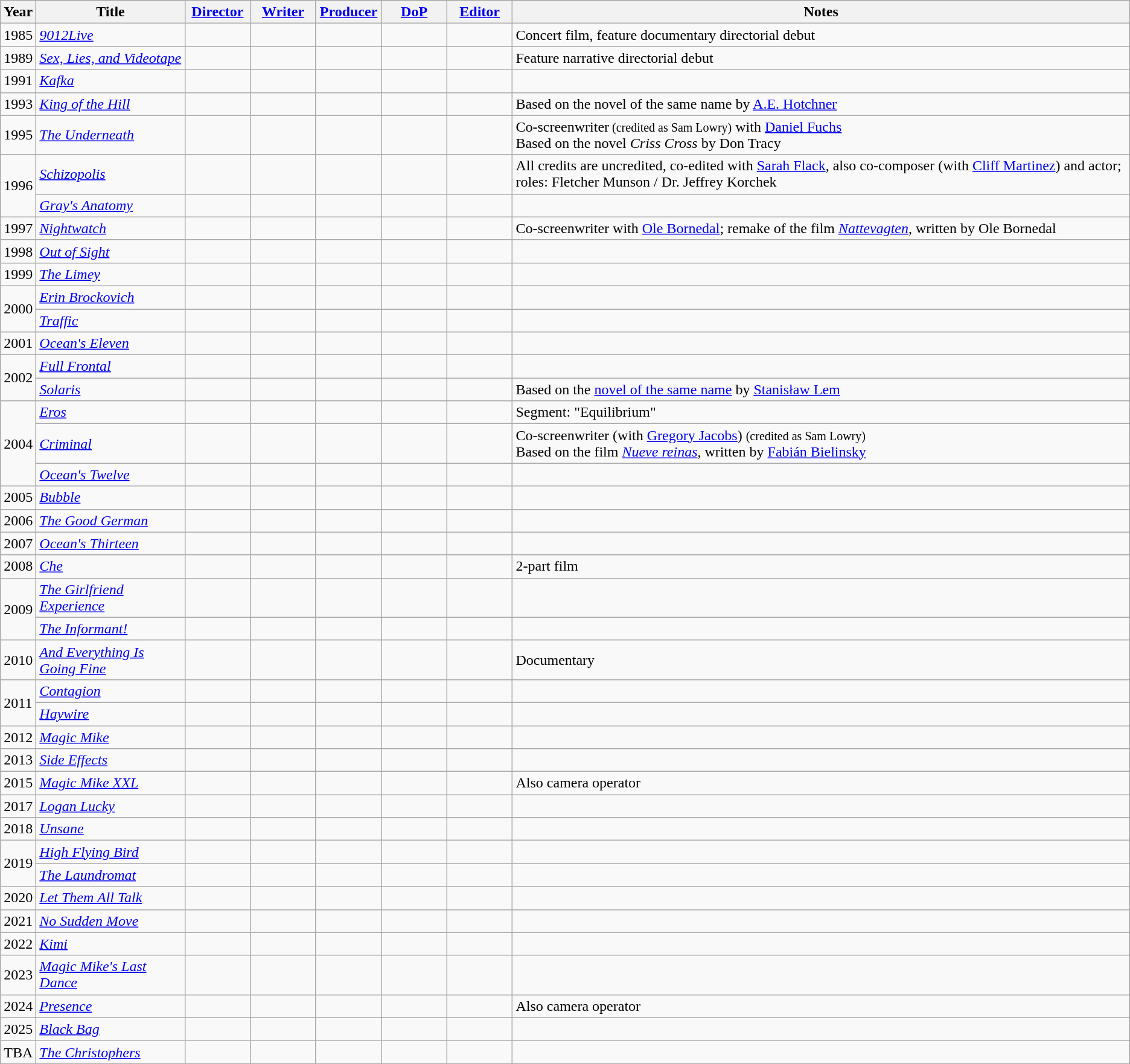<table class="wikitable sortable">
<tr>
<th>Year</th>
<th>Title</th>
<th width="65"><a href='#'>Director</a></th>
<th width="65"><a href='#'>Writer</a></th>
<th width="65"><a href='#'>Producer</a></th>
<th width="65"><a href='#'>DoP</a></th>
<th width="65"><a href='#'>Editor</a></th>
<th>Notes</th>
</tr>
<tr>
<td>1985</td>
<td><em><a href='#'>9012Live</a></em></td>
<td></td>
<td></td>
<td></td>
<td></td>
<td></td>
<td>Concert film, feature documentary directorial debut</td>
</tr>
<tr>
<td>1989</td>
<td><em><a href='#'>Sex, Lies, and Videotape</a></em></td>
<td></td>
<td></td>
<td></td>
<td></td>
<td></td>
<td>Feature narrative directorial debut</td>
</tr>
<tr>
<td>1991</td>
<td><em><a href='#'>Kafka</a></em></td>
<td></td>
<td></td>
<td></td>
<td></td>
<td></td>
<td></td>
</tr>
<tr>
<td>1993</td>
<td><em><a href='#'>King of the Hill</a></em></td>
<td></td>
<td></td>
<td></td>
<td></td>
<td></td>
<td>Based on the novel of the same name by <a href='#'>A.E. Hotchner</a></td>
</tr>
<tr>
<td>1995</td>
<td><em><a href='#'>The Underneath</a></em></td>
<td></td>
<td></td>
<td></td>
<td></td>
<td></td>
<td>Co-screenwriter<small> (credited as Sam Lowry)</small> with <a href='#'>Daniel Fuchs</a><br>Based on the novel <em>Criss Cross</em> by Don Tracy</td>
</tr>
<tr>
<td rowspan="2">1996</td>
<td><em><a href='#'>Schizopolis</a></em></td>
<td></td>
<td></td>
<td></td>
<td></td>
<td></td>
<td>All credits are uncredited, co-edited with <a href='#'>Sarah Flack</a>, also co-composer (with <a href='#'>Cliff Martinez</a>) and actor; roles: Fletcher Munson / Dr. Jeffrey Korchek</td>
</tr>
<tr>
<td><em><a href='#'>Gray's Anatomy</a></em></td>
<td></td>
<td></td>
<td></td>
<td></td>
<td></td>
<td></td>
</tr>
<tr>
<td>1997</td>
<td><em><a href='#'>Nightwatch</a></em></td>
<td></td>
<td></td>
<td></td>
<td></td>
<td></td>
<td>Co-screenwriter with <a href='#'>Ole Bornedal</a>; remake of the film <em><a href='#'>Nattevagten</a></em>, written by Ole Bornedal</td>
</tr>
<tr>
<td rowspan="1">1998</td>
<td><em><a href='#'>Out of Sight</a></em></td>
<td></td>
<td></td>
<td></td>
<td></td>
<td></td>
<td></td>
</tr>
<tr>
<td>1999</td>
<td><em><a href='#'>The Limey</a></em></td>
<td></td>
<td></td>
<td></td>
<td></td>
<td></td>
<td></td>
</tr>
<tr>
<td rowspan="2">2000</td>
<td><em><a href='#'>Erin Brockovich</a></em></td>
<td></td>
<td></td>
<td></td>
<td></td>
<td></td>
<td></td>
</tr>
<tr>
<td><em><a href='#'>Traffic</a></em></td>
<td></td>
<td></td>
<td></td>
<td></td>
<td></td>
<td></td>
</tr>
<tr>
<td>2001</td>
<td><em><a href='#'>Ocean's Eleven</a></em></td>
<td></td>
<td></td>
<td></td>
<td></td>
<td></td>
<td></td>
</tr>
<tr>
<td rowspan="2">2002</td>
<td><em><a href='#'>Full Frontal</a></em></td>
<td></td>
<td></td>
<td></td>
<td></td>
<td></td>
<td></td>
</tr>
<tr>
<td><em><a href='#'>Solaris</a></em></td>
<td></td>
<td></td>
<td></td>
<td></td>
<td></td>
<td>Based on the <a href='#'>novel of the same name</a> by <a href='#'>Stanisław Lem</a></td>
</tr>
<tr>
<td rowspan="3">2004</td>
<td><em><a href='#'>Eros</a></em></td>
<td></td>
<td></td>
<td></td>
<td></td>
<td></td>
<td>Segment: "Equilibrium"</td>
</tr>
<tr>
<td><em><a href='#'>Criminal</a></em></td>
<td></td>
<td></td>
<td></td>
<td></td>
<td></td>
<td>Co-screenwriter (with <a href='#'>Gregory Jacobs</a>) <small>(credited as Sam Lowry) </small> <br>Based on the film <em><a href='#'>Nueve reinas</a></em>, written by <a href='#'>Fabián Bielinsky</a></td>
</tr>
<tr>
<td><em><a href='#'>Ocean's Twelve</a></em></td>
<td></td>
<td></td>
<td></td>
<td></td>
<td></td>
<td></td>
</tr>
<tr>
<td>2005</td>
<td><em><a href='#'>Bubble</a></em></td>
<td></td>
<td></td>
<td></td>
<td></td>
<td></td>
<td></td>
</tr>
<tr>
<td>2006</td>
<td><em><a href='#'>The Good German</a></em></td>
<td></td>
<td></td>
<td></td>
<td></td>
<td></td>
<td></td>
</tr>
<tr>
<td>2007</td>
<td><em><a href='#'>Ocean's Thirteen</a></em></td>
<td></td>
<td></td>
<td></td>
<td></td>
<td></td>
<td></td>
</tr>
<tr>
<td>2008</td>
<td><em><a href='#'>Che</a></em></td>
<td></td>
<td></td>
<td></td>
<td></td>
<td></td>
<td>2-part film</td>
</tr>
<tr>
<td rowspan="2">2009</td>
<td><em><a href='#'>The Girlfriend Experience</a></em></td>
<td></td>
<td></td>
<td></td>
<td></td>
<td></td>
<td></td>
</tr>
<tr>
<td><em><a href='#'>The Informant!</a></em></td>
<td></td>
<td></td>
<td></td>
<td></td>
<td></td>
<td></td>
</tr>
<tr>
<td>2010</td>
<td><em><a href='#'>And Everything Is Going Fine</a></em></td>
<td></td>
<td></td>
<td></td>
<td></td>
<td></td>
<td>Documentary</td>
</tr>
<tr>
<td rowspan="2">2011</td>
<td><em><a href='#'>Contagion</a></em></td>
<td></td>
<td></td>
<td></td>
<td></td>
<td></td>
<td></td>
</tr>
<tr>
<td><em><a href='#'>Haywire</a></em></td>
<td></td>
<td></td>
<td></td>
<td></td>
<td></td>
<td></td>
</tr>
<tr>
<td>2012</td>
<td><em><a href='#'>Magic Mike</a></em></td>
<td></td>
<td></td>
<td></td>
<td></td>
<td></td>
<td></td>
</tr>
<tr>
<td>2013</td>
<td><em><a href='#'>Side Effects</a></em></td>
<td></td>
<td></td>
<td></td>
<td></td>
<td></td>
<td></td>
</tr>
<tr>
<td>2015</td>
<td><em><a href='#'>Magic Mike XXL</a></em></td>
<td></td>
<td></td>
<td></td>
<td></td>
<td></td>
<td>Also camera operator</td>
</tr>
<tr>
<td>2017</td>
<td><em><a href='#'>Logan Lucky</a></em></td>
<td></td>
<td></td>
<td></td>
<td></td>
<td></td>
<td></td>
</tr>
<tr>
<td>2018</td>
<td><em><a href='#'>Unsane</a></em></td>
<td></td>
<td></td>
<td></td>
<td></td>
<td></td>
<td></td>
</tr>
<tr>
<td rowspan="2">2019</td>
<td><em><a href='#'>High Flying Bird</a></em></td>
<td></td>
<td></td>
<td></td>
<td></td>
<td></td>
<td></td>
</tr>
<tr>
<td><em><a href='#'>The Laundromat</a></em></td>
<td></td>
<td></td>
<td></td>
<td></td>
<td></td>
<td></td>
</tr>
<tr>
<td>2020</td>
<td><em><a href='#'>Let Them All Talk</a></em></td>
<td></td>
<td></td>
<td></td>
<td></td>
<td></td>
<td></td>
</tr>
<tr>
<td>2021</td>
<td><em><a href='#'>No Sudden Move</a></em></td>
<td></td>
<td></td>
<td></td>
<td></td>
<td></td>
<td></td>
</tr>
<tr>
<td>2022</td>
<td><em><a href='#'>Kimi</a></em></td>
<td></td>
<td></td>
<td></td>
<td></td>
<td></td>
<td></td>
</tr>
<tr>
<td rowspan="1">2023</td>
<td><em><a href='#'>Magic Mike's Last Dance</a></em></td>
<td></td>
<td></td>
<td></td>
<td></td>
<td></td>
<td></td>
</tr>
<tr>
<td rowspan="1">2024</td>
<td><em><a href='#'>Presence</a></em></td>
<td></td>
<td></td>
<td></td>
<td></td>
<td></td>
<td>Also camera operator</td>
</tr>
<tr>
<td rowspan="1">2025</td>
<td><em><a href='#'>Black Bag</a></em></td>
<td></td>
<td></td>
<td></td>
<td></td>
<td></td>
<td></td>
</tr>
<tr>
<td rowspan="1">TBA</td>
<td><em><a href='#'>The Christophers</a></em></td>
<td></td>
<td></td>
<td></td>
<td></td>
<td></td>
<td></td>
</tr>
</table>
